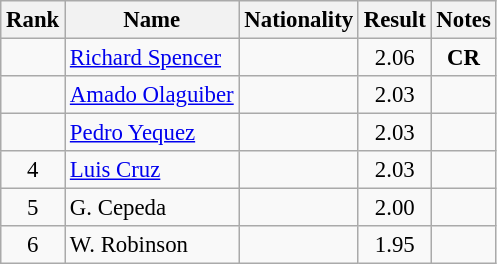<table class="wikitable sortable" style="text-align:center;font-size:95%">
<tr>
<th>Rank</th>
<th>Name</th>
<th>Nationality</th>
<th>Result</th>
<th>Notes</th>
</tr>
<tr>
<td></td>
<td align=left><a href='#'>Richard Spencer</a></td>
<td align=left></td>
<td>2.06</td>
<td><strong>CR</strong></td>
</tr>
<tr>
<td></td>
<td align=left><a href='#'>Amado Olaguiber</a></td>
<td align=left></td>
<td>2.03</td>
<td></td>
</tr>
<tr>
<td></td>
<td align=left><a href='#'>Pedro Yequez</a></td>
<td align=left></td>
<td>2.03</td>
<td></td>
</tr>
<tr>
<td>4</td>
<td align=left><a href='#'>Luis Cruz</a></td>
<td align=left></td>
<td>2.03</td>
<td></td>
</tr>
<tr>
<td>5</td>
<td align=left>G. Cepeda</td>
<td align=left></td>
<td>2.00</td>
<td></td>
</tr>
<tr>
<td>6</td>
<td align=left>W. Robinson</td>
<td align=left></td>
<td>1.95</td>
<td></td>
</tr>
</table>
